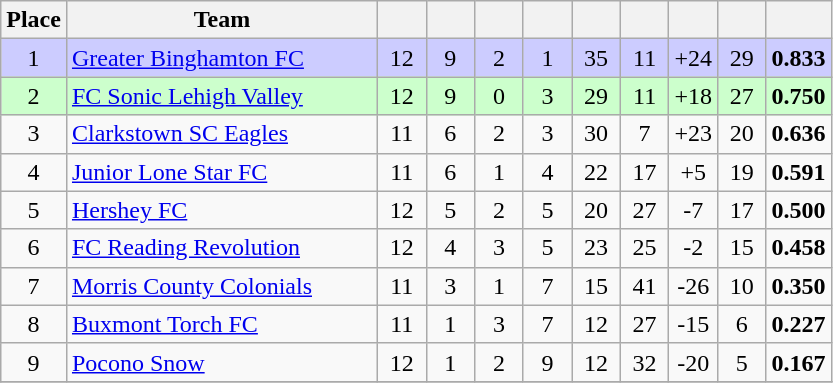<table class="wikitable" style="text-align: center;">
<tr>
<th>Place</th>
<th width="200">Team</th>
<th width="25"></th>
<th width="25"></th>
<th width="25"></th>
<th width="25"></th>
<th width="25"></th>
<th width="25"></th>
<th width="25"></th>
<th width="25"></th>
<th width="25"></th>
</tr>
<tr bgcolor=#ccccff>
<td>1</td>
<td align=left><a href='#'>Greater Binghamton FC</a></td>
<td>12</td>
<td>9</td>
<td>2</td>
<td>1</td>
<td>35</td>
<td>11</td>
<td>+24</td>
<td>29</td>
<td><strong>0.833</strong></td>
</tr>
<tr bgcolor=#ccffcc>
<td>2</td>
<td align=left><a href='#'>FC Sonic Lehigh Valley</a></td>
<td>12</td>
<td>9</td>
<td>0</td>
<td>3</td>
<td>29</td>
<td>11</td>
<td>+18</td>
<td>27</td>
<td><strong>0.750</strong></td>
</tr>
<tr>
<td>3</td>
<td align=left><a href='#'>Clarkstown SC Eagles</a></td>
<td>11</td>
<td>6</td>
<td>2</td>
<td>3</td>
<td>30</td>
<td>7</td>
<td>+23</td>
<td>20</td>
<td><strong>0.636</strong></td>
</tr>
<tr>
<td>4</td>
<td align=left><a href='#'>Junior Lone Star FC</a></td>
<td>11</td>
<td>6</td>
<td>1</td>
<td>4</td>
<td>22</td>
<td>17</td>
<td>+5</td>
<td>19</td>
<td><strong>0.591</strong></td>
</tr>
<tr>
<td>5</td>
<td align=left><a href='#'>Hershey FC</a></td>
<td>12</td>
<td>5</td>
<td>2</td>
<td>5</td>
<td>20</td>
<td>27</td>
<td>-7</td>
<td>17</td>
<td><strong>0.500</strong></td>
</tr>
<tr>
<td>6</td>
<td align=left><a href='#'>FC Reading Revolution</a></td>
<td>12</td>
<td>4</td>
<td>3</td>
<td>5</td>
<td>23</td>
<td>25</td>
<td>-2</td>
<td>15</td>
<td><strong>0.458</strong></td>
</tr>
<tr>
<td>7</td>
<td align=left><a href='#'>Morris County Colonials</a></td>
<td>11</td>
<td>3</td>
<td>1</td>
<td>7</td>
<td>15</td>
<td>41</td>
<td>-26</td>
<td>10</td>
<td><strong>0.350</strong></td>
</tr>
<tr>
<td>8</td>
<td align=left><a href='#'>Buxmont Torch FC</a></td>
<td>11</td>
<td>1</td>
<td>3</td>
<td>7</td>
<td>12</td>
<td>27</td>
<td>-15</td>
<td>6</td>
<td><strong>0.227</strong></td>
</tr>
<tr>
<td>9</td>
<td align=left><a href='#'>Pocono Snow</a></td>
<td>12</td>
<td>1</td>
<td>2</td>
<td>9</td>
<td>12</td>
<td>32</td>
<td>-20</td>
<td>5</td>
<td><strong>0.167</strong></td>
</tr>
<tr>
</tr>
</table>
